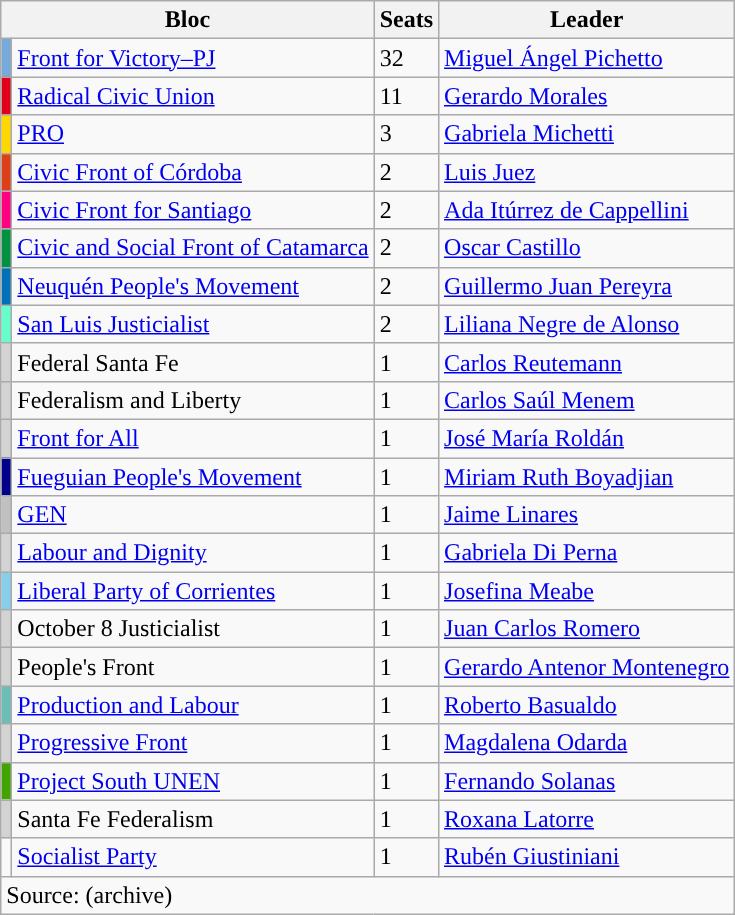<table class="wikitable">
<tr>
<th colspan="2">Bloc</th>
<th>Seats</th>
<th>Leader</th>
</tr>
<tr>
<td style="background-color: #75AADB"></td>
<td><a href='#'>Front for Victory–PJ</a></td>
<td>32</td>
<td><a href='#'>Miguel Ángel Pichetto</a></td>
</tr>
<tr>
<td style="background-color: #E10019"></td>
<td><a href='#'>Radical Civic Union</a></td>
<td>11</td>
<td><a href='#'>Gerardo Morales</a></td>
</tr>
<tr>
<td style="background-color: #FFD700"></td>
<td><a href='#'>PRO</a></td>
<td>3</td>
<td><a href='#'>Gabriela Michetti</a></td>
</tr>
<tr>
<td style="background-color: #dd3f18"></td>
<td><a href='#'>Civic Front of Córdoba</a></td>
<td>2</td>
<td><a href='#'>Luis Juez</a></td>
</tr>
<tr>
<td style="background-color: #FF0080"></td>
<td><a href='#'>Civic Front for Santiago</a></td>
<td>2</td>
<td><a href='#'>Ada Itúrrez de Cappellini</a></td>
</tr>
<tr>
<td style="background-color: #009241"></td>
<td><a href='#'>Civic and Social Front of Catamarca</a></td>
<td>2</td>
<td><a href='#'>Oscar Castillo</a></td>
</tr>
<tr>
<td style="background-color: #0070b8"></td>
<td><a href='#'>Neuquén People's Movement</a></td>
<td>2</td>
<td><a href='#'>Guillermo Juan Pereyra</a></td>
</tr>
<tr>
<td style="background-color: #66FFCC"></td>
<td><a href='#'>San Luis Justicialist</a></td>
<td>2</td>
<td><a href='#'>Liliana Negre de Alonso</a></td>
</tr>
<tr>
<td style="background-color: #D3D3D3"></td>
<td>Federal Santa Fe</td>
<td>1</td>
<td><a href='#'>Carlos Reutemann</a></td>
</tr>
<tr>
<td style="background-color: #D3D3D3"></td>
<td>Federalism and Liberty</td>
<td>1</td>
<td><a href='#'>Carlos Saúl Menem</a></td>
</tr>
<tr>
<td style="background-color: #D3D3D3"></td>
<td><a href='#'>Front for All</a></td>
<td>1</td>
<td><a href='#'>José María Roldán</a></td>
</tr>
<tr>
<td style="background-color: #00008B"></td>
<td><a href='#'>Fueguian People's Movement</a></td>
<td>1</td>
<td><a href='#'>Miriam Ruth Boyadjian</a></td>
</tr>
<tr>
<td style="background-color: #C0C0C0"></td>
<td><a href='#'>GEN</a></td>
<td>1</td>
<td><a href='#'>Jaime Linares</a></td>
</tr>
<tr>
<td style="background-color: #D3D3D3"></td>
<td><a href='#'>Labour and Dignity</a></td>
<td>1</td>
<td><a href='#'>Gabriela Di Perna</a></td>
</tr>
<tr>
<td style="background-color: skyblue"></td>
<td><a href='#'>Liberal Party of Corrientes</a></td>
<td>1</td>
<td><a href='#'>Josefina Meabe</a></td>
</tr>
<tr>
<td style="background-color: #D3D3D3"></td>
<td>October 8 Justicialist</td>
<td>1</td>
<td><a href='#'>Juan Carlos Romero</a></td>
</tr>
<tr>
<td style="background-color: #D3D3D3"></td>
<td>People's Front</td>
<td>1</td>
<td><a href='#'>Gerardo Antenor Montenegro</a></td>
</tr>
<tr>
<td style="background-color: #6bbeb6"></td>
<td><a href='#'>Production and Labour</a></td>
<td>1</td>
<td><a href='#'>Roberto Basualdo</a></td>
</tr>
<tr>
<td style="background-color: #D3D3D3"></td>
<td><a href='#'>Progressive Front</a></td>
<td>1</td>
<td><a href='#'>Magdalena Odarda</a></td>
</tr>
<tr>
<td style="background-color: #41A400"></td>
<td><a href='#'>Project South UNEN</a></td>
<td>1</td>
<td><a href='#'>Fernando Solanas</a></td>
</tr>
<tr>
<td style="background-color: #D3D3D3"></td>
<td>Santa Fe Federalism</td>
<td>1</td>
<td><a href='#'>Roxana Latorre</a></td>
</tr>
<tr>
<td style="background-color: "></td>
<td><a href='#'>Socialist Party</a></td>
<td>1</td>
<td><a href='#'>Rubén Giustiniani</a></td>
</tr>
<tr>
<td colspan=4>Source:  (archive)</td>
</tr>
</table>
